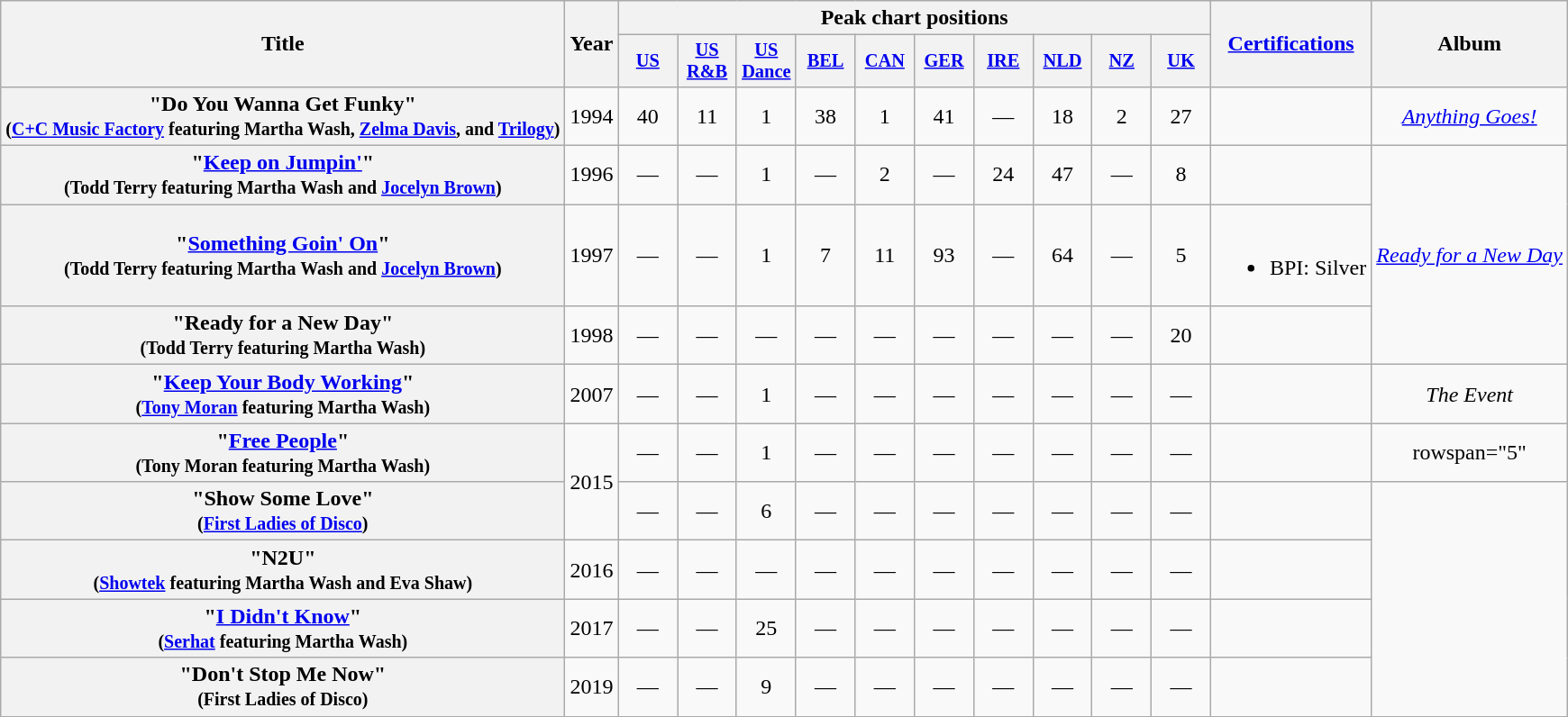<table class="wikitable plainrowheaders" style="text-align: center;" border="1">
<tr>
<th rowspan="2">Title</th>
<th rowspan="2">Year</th>
<th colspan="10">Peak chart positions</th>
<th rowspan="2"><a href='#'>Certifications</a></th>
<th rowspan="2">Album</th>
</tr>
<tr>
<th scope="col" style="width:2.75em;font-size:85%;"><a href='#'>US</a><br></th>
<th scope="col" style="width:2.75em;font-size:85%;"><a href='#'>US R&B</a><br></th>
<th scope="col" style="width:2.75em;font-size:85%;"><a href='#'>US Dance</a><br></th>
<th scope="col" style="width:2.75em;font-size:85%;"><a href='#'>BEL</a><br></th>
<th scope="col" style="width:2.75em;font-size:85%;"><a href='#'>CAN</a><br></th>
<th scope="col" style="width:2.75em;font-size:85%;"><a href='#'>GER</a><br></th>
<th scope="col" style="width:2.75em;font-size:85%;"><a href='#'>IRE</a><br></th>
<th scope="col" style="width:2.75em;font-size:85%;"><a href='#'>NLD</a><br></th>
<th scope="col" style="width:2.75em;font-size:85%;"><a href='#'>NZ</a><br></th>
<th scope="col" style="width:2.75em;font-size:85%;"><a href='#'>UK</a><br></th>
</tr>
<tr>
<th scope="row">"Do You Wanna Get Funky" <br><small>(<a href='#'>C+C Music Factory</a> featuring Martha Wash, <a href='#'>Zelma Davis</a>, and <a href='#'>Trilogy</a>)</small></th>
<td rowspan="1">1994</td>
<td>40</td>
<td>11</td>
<td>1</td>
<td>38</td>
<td>1</td>
<td>41</td>
<td>—</td>
<td>18</td>
<td>2</td>
<td>27</td>
<td></td>
<td rowspan="1"><em><a href='#'>Anything Goes!</a></em></td>
</tr>
<tr>
<th scope="row">"<a href='#'>Keep on Jumpin'</a>"<br><small>(Todd Terry featuring Martha Wash and <a href='#'>Jocelyn Brown</a>)</small></th>
<td rowspan="1">1996</td>
<td>—</td>
<td>—</td>
<td>1</td>
<td>—</td>
<td>2</td>
<td>—</td>
<td>24</td>
<td>47</td>
<td>—</td>
<td>8</td>
<td></td>
<td rowspan="3"><em><a href='#'>Ready for a New Day</a></em></td>
</tr>
<tr>
<th scope="row">"<a href='#'>Something Goin' On</a>"<br><small>(Todd Terry featuring Martha Wash and <a href='#'>Jocelyn Brown</a>)</small></th>
<td rowspan="1">1997</td>
<td>—</td>
<td>—</td>
<td>1</td>
<td>7</td>
<td>11</td>
<td>93</td>
<td>—</td>
<td>64</td>
<td>—</td>
<td>5</td>
<td><br><ul><li>BPI: Silver</li></ul></td>
</tr>
<tr>
<th scope="row">"Ready for a New Day"<br><small>(Todd Terry featuring Martha Wash)</small></th>
<td rowspan="1">1998</td>
<td>—</td>
<td>—</td>
<td>—</td>
<td>—</td>
<td>—</td>
<td>—</td>
<td>—</td>
<td>—</td>
<td>—</td>
<td>20</td>
<td></td>
</tr>
<tr>
<th scope="row">"<a href='#'>Keep Your Body Working</a>"<br><small>(<a href='#'>Tony Moran</a> featuring Martha Wash)</small></th>
<td rowspan="1">2007</td>
<td>—</td>
<td>—</td>
<td>1</td>
<td>—</td>
<td>—</td>
<td>—</td>
<td>—</td>
<td>—</td>
<td>—</td>
<td>—</td>
<td></td>
<td><em>The Event</em></td>
</tr>
<tr>
<th scope="row">"<a href='#'>Free People</a>"<br><small>(Tony Moran featuring Martha Wash)</small></th>
<td rowspan="2">2015</td>
<td>—</td>
<td>—</td>
<td>1</td>
<td>—</td>
<td>—</td>
<td>—</td>
<td>—</td>
<td>—</td>
<td>—</td>
<td>—</td>
<td></td>
<td>rowspan="5" </td>
</tr>
<tr>
<th scope="row">"Show Some Love"<br><small>(<a href='#'>First Ladies of Disco</a>)</small></th>
<td>—</td>
<td>—</td>
<td>6</td>
<td>—</td>
<td>—</td>
<td>—</td>
<td>—</td>
<td>—</td>
<td>—</td>
<td>—</td>
<td></td>
</tr>
<tr>
<th scope="row">"N2U"<br><small>(<a href='#'>Showtek</a> featuring Martha Wash and Eva Shaw)</small></th>
<td rowspan="1">2016</td>
<td>—</td>
<td>—</td>
<td>—</td>
<td>—</td>
<td>—</td>
<td>—</td>
<td>—</td>
<td>—</td>
<td>—</td>
<td>—</td>
<td></td>
</tr>
<tr>
<th scope="row">"<a href='#'>I Didn't Know</a>"<br><small>(<a href='#'>Serhat</a> featuring Martha Wash)</small></th>
<td rowspan="1">2017</td>
<td>—</td>
<td>—</td>
<td>25</td>
<td>—</td>
<td>—</td>
<td>—</td>
<td>—</td>
<td>—</td>
<td>—</td>
<td>—</td>
<td></td>
</tr>
<tr>
<th scope="row">"Don't Stop Me Now"<br><small>(First Ladies of Disco)</small></th>
<td rowspan="1">2019</td>
<td>—</td>
<td>—</td>
<td>9</td>
<td>—</td>
<td>—</td>
<td>—</td>
<td>—</td>
<td>—</td>
<td>—</td>
<td>—</td>
<td></td>
</tr>
<tr>
</tr>
</table>
